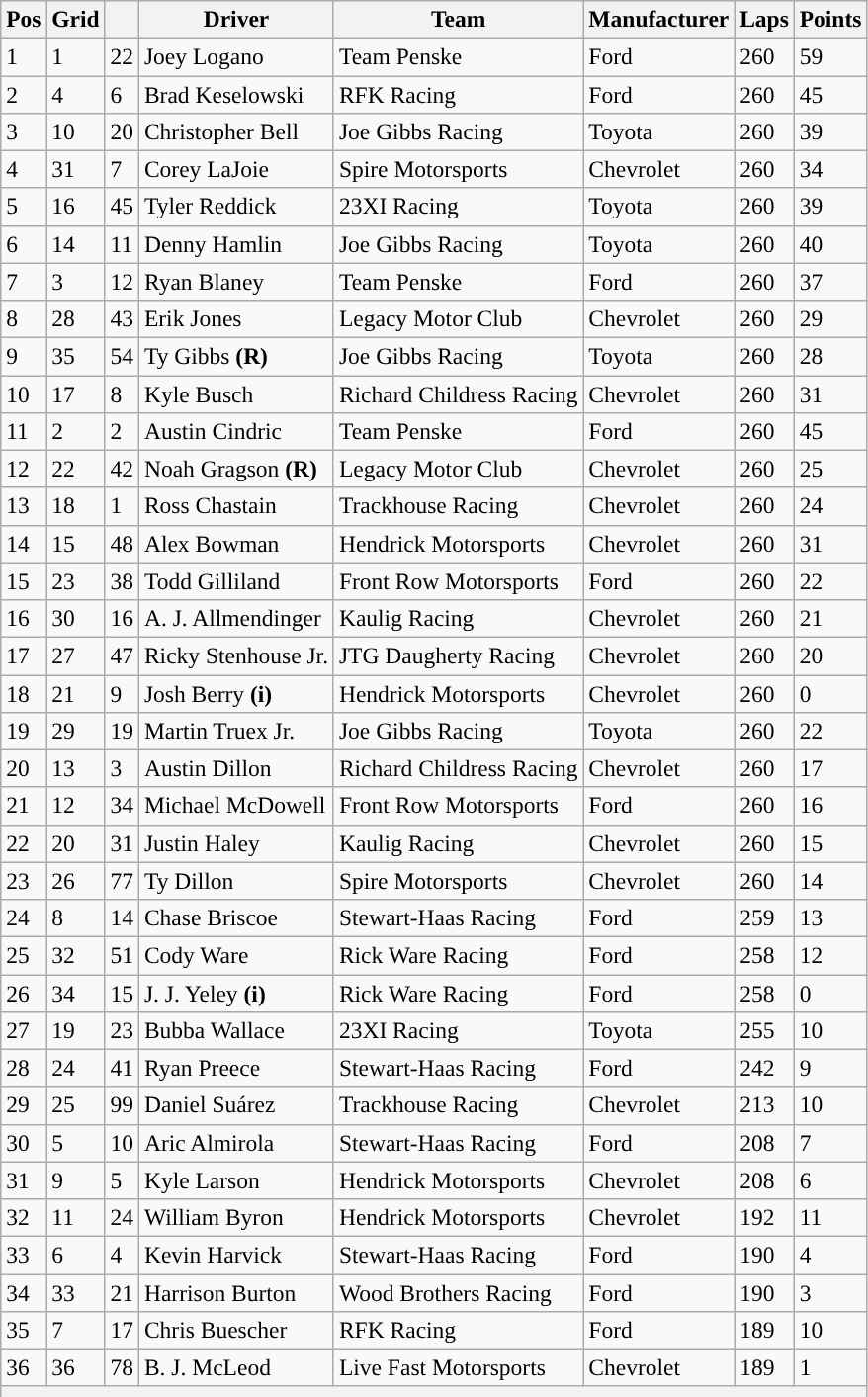<table class="wikitable" style="font-size:98%">
<tr>
<th>Pos</th>
<th>Grid</th>
<th></th>
<th>Driver</th>
<th>Team</th>
<th>Manufacturer</th>
<th>Laps</th>
<th>Points</th>
</tr>
<tr>
<td>1</td>
<td>1</td>
<td>22</td>
<td>Joey Logano</td>
<td>Team Penske</td>
<td>Ford</td>
<td>260</td>
<td>59</td>
</tr>
<tr>
<td>2</td>
<td>4</td>
<td>6</td>
<td>Brad Keselowski</td>
<td>RFK Racing</td>
<td>Ford</td>
<td>260</td>
<td>45</td>
</tr>
<tr>
<td>3</td>
<td>10</td>
<td>20</td>
<td>Christopher Bell</td>
<td>Joe Gibbs Racing</td>
<td>Toyota</td>
<td>260</td>
<td>39</td>
</tr>
<tr>
<td>4</td>
<td>31</td>
<td>7</td>
<td>Corey LaJoie</td>
<td>Spire Motorsports</td>
<td>Chevrolet</td>
<td>260</td>
<td>34</td>
</tr>
<tr>
<td>5</td>
<td>16</td>
<td>45</td>
<td>Tyler Reddick</td>
<td>23XI Racing</td>
<td>Toyota</td>
<td>260</td>
<td>39</td>
</tr>
<tr>
<td>6</td>
<td>14</td>
<td>11</td>
<td>Denny Hamlin</td>
<td>Joe Gibbs Racing</td>
<td>Toyota</td>
<td>260</td>
<td>40</td>
</tr>
<tr>
<td>7</td>
<td>3</td>
<td>12</td>
<td>Ryan Blaney</td>
<td>Team Penske</td>
<td>Ford</td>
<td>260</td>
<td>37</td>
</tr>
<tr>
<td>8</td>
<td>28</td>
<td>43</td>
<td>Erik Jones</td>
<td>Legacy Motor Club</td>
<td>Chevrolet</td>
<td>260</td>
<td>29</td>
</tr>
<tr>
<td>9</td>
<td>35</td>
<td>54</td>
<td>Ty Gibbs <strong>(R)</strong></td>
<td>Joe Gibbs Racing</td>
<td>Toyota</td>
<td>260</td>
<td>28</td>
</tr>
<tr>
<td>10</td>
<td>17</td>
<td>8</td>
<td>Kyle Busch</td>
<td>Richard Childress Racing</td>
<td>Chevrolet</td>
<td>260</td>
<td>31</td>
</tr>
<tr>
<td>11</td>
<td>2</td>
<td>2</td>
<td>Austin Cindric</td>
<td>Team Penske</td>
<td>Ford</td>
<td>260</td>
<td>45</td>
</tr>
<tr>
<td>12</td>
<td>22</td>
<td>42</td>
<td>Noah Gragson <strong>(R)</strong></td>
<td>Legacy Motor Club</td>
<td>Chevrolet</td>
<td>260</td>
<td>25</td>
</tr>
<tr>
<td>13</td>
<td>18</td>
<td>1</td>
<td>Ross Chastain</td>
<td>Trackhouse Racing</td>
<td>Chevrolet</td>
<td>260</td>
<td>24</td>
</tr>
<tr>
<td>14</td>
<td>15</td>
<td>48</td>
<td>Alex Bowman</td>
<td>Hendrick Motorsports</td>
<td>Chevrolet</td>
<td>260</td>
<td>31</td>
</tr>
<tr>
<td>15</td>
<td>23</td>
<td>38</td>
<td>Todd Gilliland</td>
<td>Front Row Motorsports</td>
<td>Ford</td>
<td>260</td>
<td>22</td>
</tr>
<tr>
<td>16</td>
<td>30</td>
<td>16</td>
<td>A. J. Allmendinger</td>
<td>Kaulig Racing</td>
<td>Chevrolet</td>
<td>260</td>
<td>21</td>
</tr>
<tr>
<td>17</td>
<td>27</td>
<td>47</td>
<td>Ricky Stenhouse Jr.</td>
<td>JTG Daugherty Racing</td>
<td>Chevrolet</td>
<td>260</td>
<td>20</td>
</tr>
<tr>
<td>18</td>
<td>21</td>
<td>9</td>
<td>Josh Berry <strong>(i)</strong></td>
<td>Hendrick Motorsports</td>
<td>Chevrolet</td>
<td>260</td>
<td>0</td>
</tr>
<tr>
<td>19</td>
<td>29</td>
<td>19</td>
<td>Martin Truex Jr.</td>
<td>Joe Gibbs Racing</td>
<td>Toyota</td>
<td>260</td>
<td>22</td>
</tr>
<tr>
<td>20</td>
<td>13</td>
<td>3</td>
<td>Austin Dillon</td>
<td>Richard Childress Racing</td>
<td>Chevrolet</td>
<td>260</td>
<td>17</td>
</tr>
<tr>
<td>21</td>
<td>12</td>
<td>34</td>
<td>Michael McDowell</td>
<td>Front Row Motorsports</td>
<td>Ford</td>
<td>260</td>
<td>16</td>
</tr>
<tr>
<td>22</td>
<td>20</td>
<td>31</td>
<td>Justin Haley</td>
<td>Kaulig Racing</td>
<td>Chevrolet</td>
<td>260</td>
<td>15</td>
</tr>
<tr>
<td>23</td>
<td>26</td>
<td>77</td>
<td>Ty Dillon</td>
<td>Spire Motorsports</td>
<td>Chevrolet</td>
<td>260</td>
<td>14</td>
</tr>
<tr>
<td>24</td>
<td>8</td>
<td>14</td>
<td>Chase Briscoe</td>
<td>Stewart-Haas Racing</td>
<td>Ford</td>
<td>259</td>
<td>13</td>
</tr>
<tr>
<td>25</td>
<td>32</td>
<td>51</td>
<td>Cody Ware</td>
<td>Rick Ware Racing</td>
<td>Ford</td>
<td>258</td>
<td>12</td>
</tr>
<tr>
<td>26</td>
<td>34</td>
<td>15</td>
<td>J. J. Yeley <strong>(i)</strong></td>
<td>Rick Ware Racing</td>
<td>Ford</td>
<td>258</td>
<td>0</td>
</tr>
<tr>
<td>27</td>
<td>19</td>
<td>23</td>
<td>Bubba Wallace</td>
<td>23XI Racing</td>
<td>Toyota</td>
<td>255</td>
<td>10</td>
</tr>
<tr>
<td>28</td>
<td>24</td>
<td>41</td>
<td>Ryan Preece</td>
<td>Stewart-Haas Racing</td>
<td>Ford</td>
<td>242</td>
<td>9</td>
</tr>
<tr>
<td>29</td>
<td>25</td>
<td>99</td>
<td>Daniel Suárez</td>
<td>Trackhouse Racing</td>
<td>Chevrolet</td>
<td>213</td>
<td>10</td>
</tr>
<tr>
<td>30</td>
<td>5</td>
<td>10</td>
<td>Aric Almirola</td>
<td>Stewart-Haas Racing</td>
<td>Ford</td>
<td>208</td>
<td>7</td>
</tr>
<tr>
<td>31</td>
<td>9</td>
<td>5</td>
<td>Kyle Larson</td>
<td>Hendrick Motorsports</td>
<td>Chevrolet</td>
<td>208</td>
<td>6</td>
</tr>
<tr>
<td>32</td>
<td>11</td>
<td>24</td>
<td>William Byron</td>
<td>Hendrick Motorsports</td>
<td>Chevrolet</td>
<td>192</td>
<td>11</td>
</tr>
<tr>
<td>33</td>
<td>6</td>
<td>4</td>
<td>Kevin Harvick</td>
<td>Stewart-Haas Racing</td>
<td>Ford</td>
<td>190</td>
<td>4</td>
</tr>
<tr>
<td>34</td>
<td>33</td>
<td>21</td>
<td>Harrison Burton</td>
<td>Wood Brothers Racing</td>
<td>Ford</td>
<td>190</td>
<td>3</td>
</tr>
<tr>
<td>35</td>
<td>7</td>
<td>17</td>
<td>Chris Buescher</td>
<td>RFK Racing</td>
<td>Ford</td>
<td>189</td>
<td>10</td>
</tr>
<tr>
<td>36</td>
<td>36</td>
<td>78</td>
<td>B. J. McLeod</td>
<td>Live Fast Motorsports</td>
<td>Chevrolet</td>
<td>189</td>
<td>1</td>
</tr>
<tr>
<th colspan="8"></th>
</tr>
</table>
